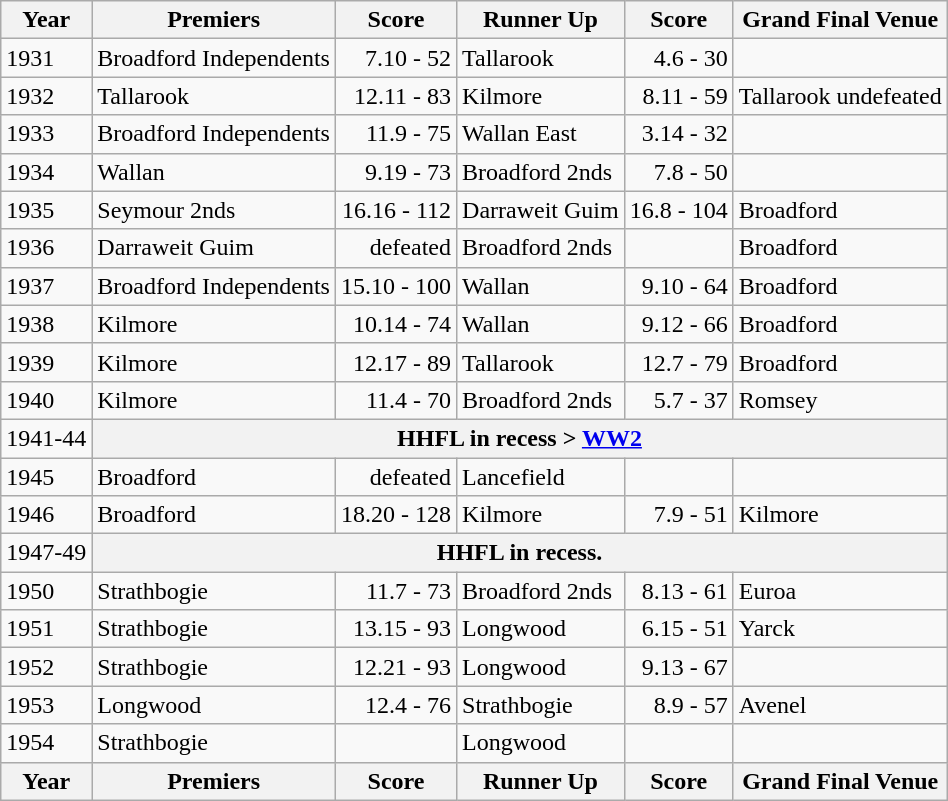<table class="wikitable sortable">
<tr>
<th>Year</th>
<th><span>Premiers</span></th>
<th>Score</th>
<th>Runner Up</th>
<th>Score</th>
<th>Grand Final Venue</th>
</tr>
<tr>
<td>1931</td>
<td>Broadford Independents</td>
<td align="right">7.10 - 52</td>
<td>Tallarook</td>
<td align="right">4.6 - 30</td>
<td></td>
</tr>
<tr>
<td>1932</td>
<td>Tallarook</td>
<td align="right">12.11 - 83</td>
<td>Kilmore</td>
<td align="right">8.11 - 59</td>
<td>Tallarook undefeated</td>
</tr>
<tr>
<td>1933</td>
<td>Broadford Independents</td>
<td align="right">11.9 - 75</td>
<td>Wallan East</td>
<td align="right">3.14 - 32</td>
<td></td>
</tr>
<tr>
<td>1934</td>
<td>Wallan</td>
<td align="right">9.19 - 73</td>
<td>Broadford 2nds</td>
<td align="right">7.8 - 50</td>
<td></td>
</tr>
<tr>
<td>1935</td>
<td>Seymour 2nds</td>
<td align="right">16.16 - 112</td>
<td>Darraweit Guim</td>
<td align="right">16.8 - 104</td>
<td>Broadford</td>
</tr>
<tr>
<td>1936</td>
<td>Darraweit Guim</td>
<td align="right">defeated</td>
<td>Broadford 2nds</td>
<td align="right"></td>
<td>Broadford</td>
</tr>
<tr>
<td>1937</td>
<td>Broadford Independents</td>
<td align="right">15.10 - 100</td>
<td>Wallan</td>
<td align="right">9.10 - 64</td>
<td>Broadford</td>
</tr>
<tr>
<td>1938</td>
<td>Kilmore</td>
<td align="right">10.14 - 74</td>
<td>Wallan</td>
<td align="right">9.12 - 66</td>
<td>Broadford</td>
</tr>
<tr>
<td>1939</td>
<td>Kilmore</td>
<td align="right">12.17 - 89</td>
<td>Tallarook</td>
<td align="right">12.7 - 79</td>
<td>Broadford</td>
</tr>
<tr>
<td>1940</td>
<td>Kilmore</td>
<td align="right">11.4 - 70</td>
<td>Broadford 2nds</td>
<td align="right">5.7 - 37</td>
<td>Romsey</td>
</tr>
<tr>
<td>1941-44</td>
<th colspan="5">HHFL in recess > <a href='#'>WW2</a></th>
</tr>
<tr>
<td>1945</td>
<td>Broadford</td>
<td align="right">defeated</td>
<td>Lancefield</td>
<td align="right"></td>
<td></td>
</tr>
<tr>
<td>1946</td>
<td>Broadford</td>
<td align="right">18.20 - 128</td>
<td>Kilmore</td>
<td align="right">7.9 - 51</td>
<td>Kilmore</td>
</tr>
<tr>
<td>1947-49</td>
<th colspan="5">HHFL in recess.</th>
</tr>
<tr>
<td>1950</td>
<td>Strathbogie</td>
<td align="right">11.7 - 73</td>
<td>Broadford 2nds</td>
<td align="right">8.13 - 61</td>
<td>Euroa</td>
</tr>
<tr>
<td>1951</td>
<td>Strathbogie</td>
<td align="right">13.15 - 93</td>
<td>Longwood</td>
<td align="right">6.15 - 51</td>
<td>Yarck</td>
</tr>
<tr>
<td>1952</td>
<td>Strathbogie</td>
<td align="right">12.21 - 93</td>
<td>Longwood</td>
<td align="right">9.13 - 67</td>
<td></td>
</tr>
<tr>
<td>1953</td>
<td>Longwood</td>
<td align="right">12.4 - 76</td>
<td>Strathbogie</td>
<td align="right">8.9 - 57</td>
<td>Avenel</td>
</tr>
<tr>
<td>1954</td>
<td>Strathbogie</td>
<td align="right"></td>
<td>Longwood</td>
<td align="right"></td>
<td></td>
</tr>
<tr>
<th>Year</th>
<th><span>Premiers</span></th>
<th>Score</th>
<th>Runner Up</th>
<th>Score</th>
<th>Grand Final Venue</th>
</tr>
</table>
